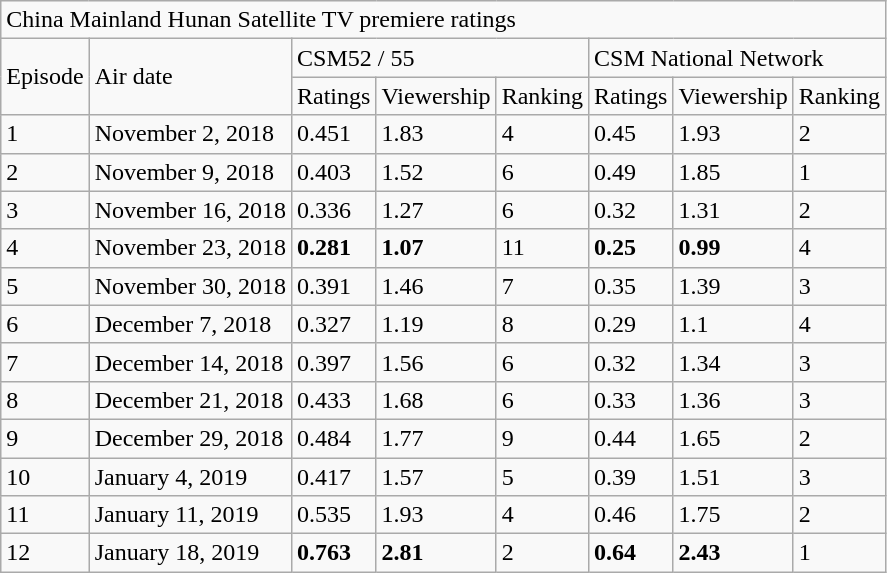<table class="wikitable sortable mw-collapsible">
<tr>
<td colspan="8">China Mainland Hunan Satellite TV premiere ratings</td>
</tr>
<tr>
<td rowspan="2">Episode</td>
<td rowspan="2">Air date</td>
<td colspan="3">CSM52 / 55</td>
<td colspan="3">CSM National Network</td>
</tr>
<tr>
<td>Ratings</td>
<td>Viewership</td>
<td>Ranking</td>
<td>Ratings</td>
<td>Viewership</td>
<td>Ranking</td>
</tr>
<tr>
<td>1</td>
<td>November 2, 2018</td>
<td>0.451</td>
<td>1.83</td>
<td>4</td>
<td>0.45</td>
<td>1.93</td>
<td>2</td>
</tr>
<tr>
<td>2</td>
<td>November 9, 2018</td>
<td>0.403</td>
<td>1.52</td>
<td>6</td>
<td>0.49</td>
<td>1.85</td>
<td>1</td>
</tr>
<tr>
<td>3</td>
<td>November 16, 2018</td>
<td>0.336</td>
<td>1.27</td>
<td>6</td>
<td>0.32</td>
<td>1.31</td>
<td>2</td>
</tr>
<tr>
<td>4</td>
<td>November 23, 2018</td>
<td><strong>0.281</strong></td>
<td><strong>1.07</strong></td>
<td>11</td>
<td><strong>0.25</strong></td>
<td><strong>0.99</strong></td>
<td>4</td>
</tr>
<tr>
<td>5</td>
<td>November 30, 2018</td>
<td>0.391</td>
<td>1.46</td>
<td>7</td>
<td>0.35</td>
<td>1.39</td>
<td>3</td>
</tr>
<tr>
<td>6</td>
<td>December 7, 2018</td>
<td>0.327</td>
<td>1.19</td>
<td>8</td>
<td>0.29</td>
<td>1.1</td>
<td>4</td>
</tr>
<tr>
<td>7</td>
<td>December 14, 2018</td>
<td>0.397</td>
<td>1.56</td>
<td>6</td>
<td>0.32</td>
<td>1.34</td>
<td>3</td>
</tr>
<tr>
<td>8</td>
<td>December 21, 2018</td>
<td>0.433</td>
<td>1.68</td>
<td>6</td>
<td>0.33</td>
<td>1.36</td>
<td>3</td>
</tr>
<tr>
<td>9</td>
<td>December 29, 2018</td>
<td>0.484</td>
<td>1.77</td>
<td>9</td>
<td>0.44</td>
<td>1.65</td>
<td>2</td>
</tr>
<tr>
<td>10</td>
<td>January 4, 2019</td>
<td>0.417</td>
<td>1.57</td>
<td>5</td>
<td>0.39</td>
<td>1.51</td>
<td>3</td>
</tr>
<tr>
<td>11</td>
<td>January 11, 2019</td>
<td>0.535</td>
<td>1.93</td>
<td>4</td>
<td>0.46</td>
<td>1.75</td>
<td>2</td>
</tr>
<tr>
<td>12</td>
<td>January 18, 2019</td>
<td><strong>0.763</strong></td>
<td><strong>2.81</strong></td>
<td>2</td>
<td><strong>0.64</strong></td>
<td><strong>2.43</strong></td>
<td>1</td>
</tr>
</table>
